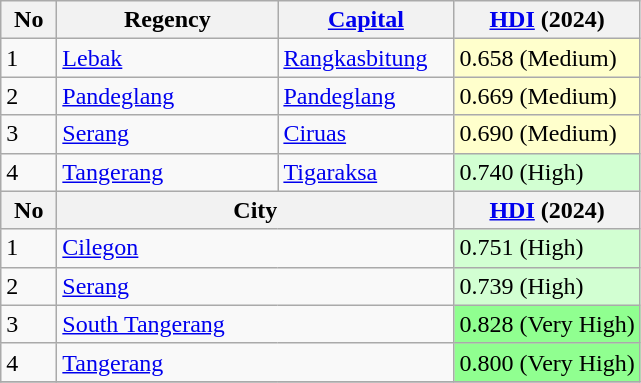<table class="wikitable sortable">
<tr>
<th width="30">No</th>
<th width="140">Regency</th>
<th width="110"><a href='#'>Capital</a></th>
<th><a href='#'>HDI</a> (2024)</th>
</tr>
<tr>
<td>1</td>
<td><a href='#'>Lebak</a></td>
<td><a href='#'>Rangkasbitung</a></td>
<td style="background-color:#FFFFCC">0.658 (Medium)</td>
</tr>
<tr>
<td>2</td>
<td><a href='#'>Pandeglang</a></td>
<td><a href='#'>Pandeglang</a></td>
<td style="background-color:#FFFFCC">0.669 (Medium)</td>
</tr>
<tr>
<td>3</td>
<td><a href='#'>Serang</a></td>
<td><a href='#'>Ciruas</a></td>
<td style="background-color:#FFFFCC">0.690 (Medium)</td>
</tr>
<tr>
<td>4</td>
<td><a href='#'>Tangerang</a></td>
<td><a href='#'>Tigaraksa</a></td>
<td style="background-color:#D2FFD2">0.740 (High)</td>
</tr>
<tr>
<th>No</th>
<th colspan="2">City</th>
<th><a href='#'>HDI</a> (2024)</th>
</tr>
<tr>
<td>1</td>
<td colspan="2"><a href='#'>Cilegon</a></td>
<td style="background-color:#D2FFD2">0.751 (High)</td>
</tr>
<tr>
<td>2</td>
<td colspan="2"><a href='#'>Serang</a></td>
<td style="background-color:#D2FFD2">0.739 (High)</td>
</tr>
<tr>
<td>3</td>
<td colspan="2"><a href='#'>South Tangerang</a></td>
<td style="background-color:#90FF90">0.828 (Very High)</td>
</tr>
<tr>
<td>4</td>
<td colspan="2"><a href='#'>Tangerang</a></td>
<td style="background-color:#90FF90">0.800 (Very High)</td>
</tr>
<tr>
</tr>
</table>
